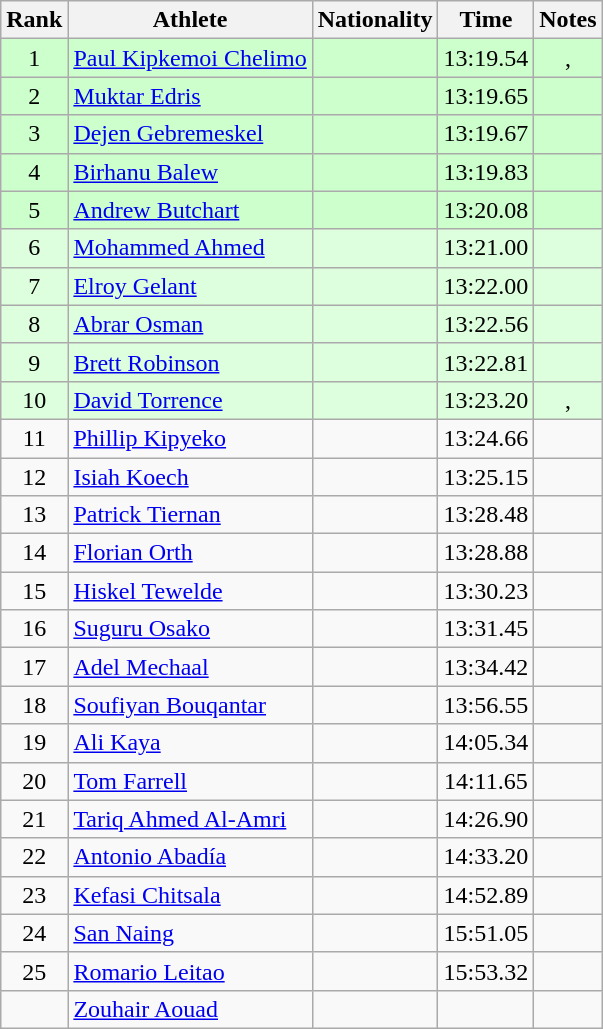<table class="wikitable sortable" style="text-align:center">
<tr>
<th>Rank</th>
<th>Athlete</th>
<th>Nationality</th>
<th>Time</th>
<th>Notes</th>
</tr>
<tr bgcolor=ccffcc>
<td>1</td>
<td align=left><a href='#'>Paul Kipkemoi Chelimo</a></td>
<td align=left></td>
<td>13:19.54</td>
<td>, </td>
</tr>
<tr bgcolor=ccffcc>
<td>2</td>
<td align=left><a href='#'>Muktar Edris</a></td>
<td align=left></td>
<td>13:19.65</td>
<td></td>
</tr>
<tr bgcolor=ccffcc>
<td>3</td>
<td align=left><a href='#'>Dejen Gebremeskel</a></td>
<td align=left></td>
<td>13:19.67</td>
<td></td>
</tr>
<tr bgcolor=ccffcc>
<td>4</td>
<td align=left><a href='#'>Birhanu Balew</a></td>
<td align=left></td>
<td>13:19.83</td>
<td></td>
</tr>
<tr bgcolor=ccffcc>
<td>5</td>
<td align=left><a href='#'>Andrew Butchart</a></td>
<td align=left></td>
<td>13:20.08</td>
<td></td>
</tr>
<tr bgcolor=ddffdd>
<td>6</td>
<td align=left><a href='#'>Mohammed Ahmed</a></td>
<td align=left></td>
<td>13:21.00</td>
<td></td>
</tr>
<tr bgcolor=ddffdd>
<td>7</td>
<td align=left><a href='#'>Elroy Gelant</a></td>
<td align=left></td>
<td>13:22.00</td>
<td></td>
</tr>
<tr bgcolor=ddffdd>
<td>8</td>
<td align=left><a href='#'>Abrar Osman</a></td>
<td align=left></td>
<td>13:22.56</td>
<td></td>
</tr>
<tr bgcolor=ddffdd>
<td>9</td>
<td align=left><a href='#'>Brett Robinson</a></td>
<td align=left></td>
<td>13:22.81</td>
<td></td>
</tr>
<tr bgcolor=ddffdd>
<td>10</td>
<td align=left><a href='#'>David Torrence</a></td>
<td align=left></td>
<td>13:23.20</td>
<td>, </td>
</tr>
<tr>
<td>11</td>
<td align=left><a href='#'>Phillip Kipyeko</a></td>
<td align=left></td>
<td>13:24.66</td>
<td></td>
</tr>
<tr>
<td>12</td>
<td align=left><a href='#'>Isiah Koech</a></td>
<td align=left></td>
<td>13:25.15</td>
<td></td>
</tr>
<tr>
<td>13</td>
<td align=left><a href='#'>Patrick Tiernan</a></td>
<td align=left></td>
<td>13:28.48</td>
<td></td>
</tr>
<tr>
<td>14</td>
<td align=left><a href='#'>Florian Orth</a></td>
<td align=left></td>
<td>13:28.88</td>
<td></td>
</tr>
<tr>
<td>15</td>
<td align=left><a href='#'>Hiskel Tewelde</a></td>
<td align=left></td>
<td>13:30.23</td>
<td></td>
</tr>
<tr>
<td>16</td>
<td align=left><a href='#'>Suguru Osako</a></td>
<td align=left></td>
<td>13:31.45</td>
<td></td>
</tr>
<tr>
<td>17</td>
<td align=left><a href='#'>Adel Mechaal</a></td>
<td align=left></td>
<td>13:34.42</td>
<td></td>
</tr>
<tr>
<td>18</td>
<td align=left><a href='#'>Soufiyan Bouqantar</a></td>
<td align=left></td>
<td>13:56.55</td>
<td></td>
</tr>
<tr>
<td>19</td>
<td align=left><a href='#'>Ali Kaya</a></td>
<td align=left></td>
<td>14:05.34</td>
<td></td>
</tr>
<tr>
<td>20</td>
<td align=left><a href='#'>Tom Farrell</a></td>
<td align=left></td>
<td>14:11.65</td>
<td></td>
</tr>
<tr>
<td>21</td>
<td align=left><a href='#'>Tariq Ahmed Al-Amri</a></td>
<td align=left></td>
<td>14:26.90</td>
<td></td>
</tr>
<tr>
<td>22</td>
<td align=left><a href='#'>Antonio Abadía</a></td>
<td align=left></td>
<td>14:33.20</td>
<td></td>
</tr>
<tr>
<td>23</td>
<td align=left><a href='#'>Kefasi Chitsala</a></td>
<td align=left></td>
<td>14:52.89</td>
<td></td>
</tr>
<tr>
<td>24</td>
<td align=left><a href='#'>San Naing</a></td>
<td align=left></td>
<td>15:51.05</td>
<td></td>
</tr>
<tr>
<td>25</td>
<td align=left><a href='#'>Romario Leitao</a></td>
<td align=left></td>
<td>15:53.32</td>
<td></td>
</tr>
<tr>
<td></td>
<td align=left><a href='#'>Zouhair Aouad</a></td>
<td align=left></td>
<td></td>
<td></td>
</tr>
</table>
